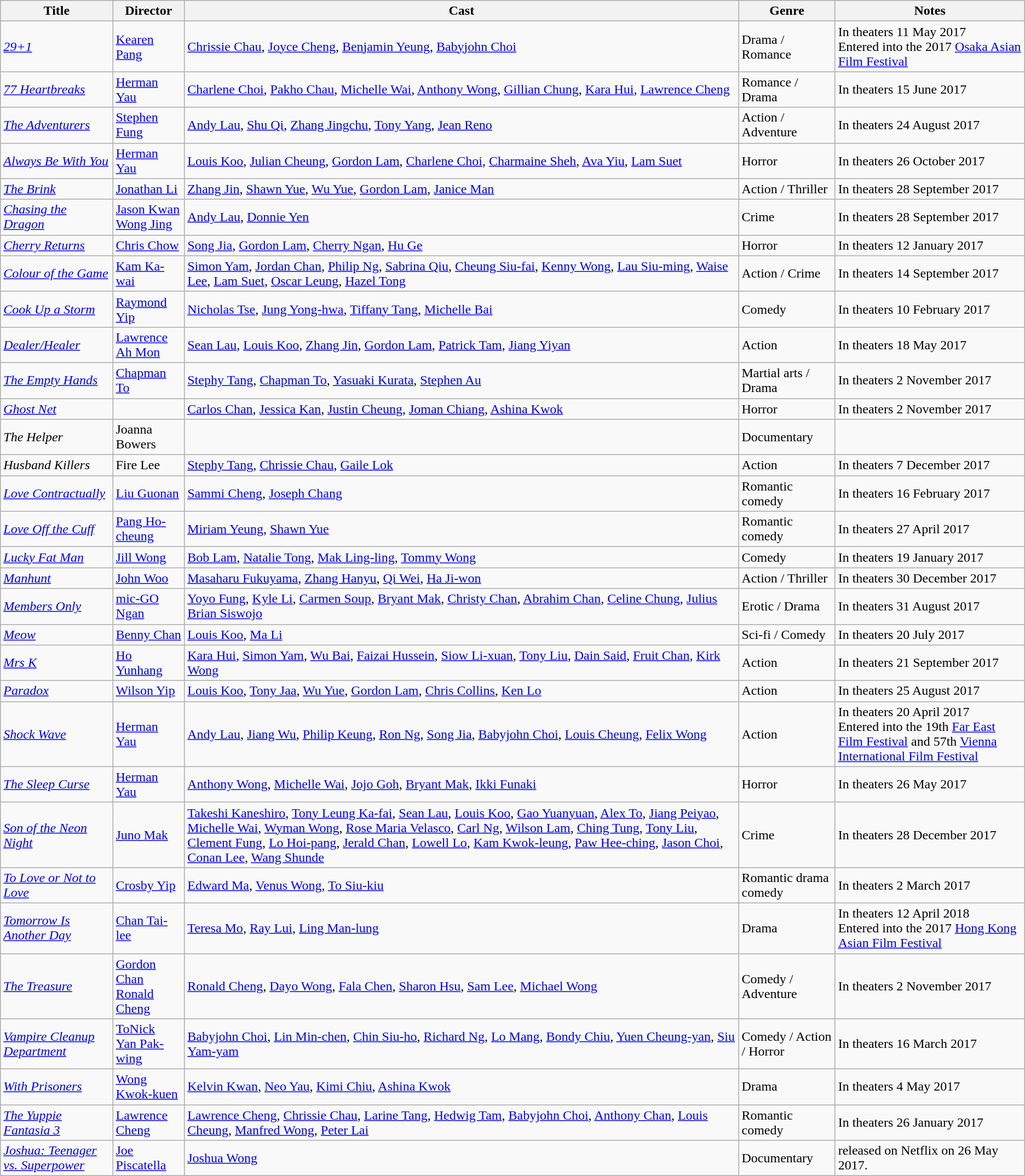<table class="wikitable sortable">
<tr>
<th>Title</th>
<th>Director</th>
<th>Cast</th>
<th>Genre</th>
<th>Notes</th>
</tr>
<tr>
<td><em><a href='#'>29+1</a></em></td>
<td><a href='#'>Kearen Pang</a></td>
<td><a href='#'>Chrissie Chau</a>, <a href='#'>Joyce Cheng</a>, <a href='#'>Benjamin Yeung</a>, <a href='#'>Babyjohn Choi</a></td>
<td>Drama / Romance</td>
<td>In theaters 11 May 2017 <br> Entered into the 2017 <a href='#'>Osaka Asian Film Festival</a></td>
</tr>
<tr>
<td><em><a href='#'>77 Heartbreaks</a></em></td>
<td><a href='#'>Herman Yau</a></td>
<td><a href='#'>Charlene Choi</a>, <a href='#'>Pakho Chau</a>, <a href='#'>Michelle Wai</a>, <a href='#'>Anthony Wong</a>, <a href='#'>Gillian Chung</a>, <a href='#'>Kara Hui</a>, <a href='#'>Lawrence Cheng</a></td>
<td>Romance / Drama</td>
<td>In theaters 15 June 2017</td>
</tr>
<tr>
<td><em><a href='#'>The Adventurers</a></em></td>
<td><a href='#'>Stephen Fung</a></td>
<td><a href='#'>Andy Lau</a>, <a href='#'>Shu Qi</a>, <a href='#'>Zhang Jingchu</a>, <a href='#'>Tony Yang</a>, <a href='#'>Jean Reno</a></td>
<td>Action / Adventure</td>
<td>In theaters 24 August 2017</td>
</tr>
<tr>
<td><em><a href='#'>Always Be With You</a></em></td>
<td><a href='#'>Herman Yau</a></td>
<td><a href='#'>Louis Koo</a>, <a href='#'>Julian Cheung</a>, <a href='#'>Gordon Lam</a>, <a href='#'>Charlene Choi</a>, <a href='#'>Charmaine Sheh</a>, <a href='#'>Ava Yiu</a>, <a href='#'>Lam Suet</a></td>
<td>Horror</td>
<td>In theaters 26 October 2017</td>
</tr>
<tr>
<td><em><a href='#'>The Brink</a></em></td>
<td><a href='#'>Jonathan Li</a></td>
<td><a href='#'>Zhang Jin</a>, <a href='#'>Shawn Yue</a>, <a href='#'>Wu Yue</a>, <a href='#'>Gordon Lam</a>, <a href='#'>Janice Man</a></td>
<td>Action / Thriller</td>
<td>In theaters 28 September 2017</td>
</tr>
<tr>
<td><em><a href='#'>Chasing the Dragon</a></em></td>
<td><a href='#'>Jason Kwan</a> <br> <a href='#'>Wong Jing</a></td>
<td><a href='#'>Andy Lau</a>, <a href='#'>Donnie Yen</a></td>
<td>Crime</td>
<td>In theaters 28 September 2017</td>
</tr>
<tr>
<td><em><a href='#'>Cherry Returns</a></em></td>
<td><a href='#'>Chris Chow</a></td>
<td><a href='#'>Song Jia</a>, <a href='#'>Gordon Lam</a>, <a href='#'>Cherry Ngan</a>, <a href='#'>Hu Ge</a></td>
<td>Horror</td>
<td>In theaters 12 January 2017</td>
</tr>
<tr>
<td><em><a href='#'>Colour of the Game</a></em></td>
<td><a href='#'>Kam Ka-wai</a></td>
<td><a href='#'>Simon Yam</a>, <a href='#'>Jordan Chan</a>, <a href='#'>Philip Ng</a>, <a href='#'>Sabrina Qiu</a>, <a href='#'>Cheung Siu-fai</a>, <a href='#'>Kenny Wong</a>, <a href='#'>Lau Siu-ming</a>, <a href='#'>Waise Lee</a>, <a href='#'>Lam Suet</a>, <a href='#'>Oscar Leung</a>, <a href='#'>Hazel Tong</a></td>
<td>Action / Crime</td>
<td>In theaters 14 September 2017</td>
</tr>
<tr>
<td><em><a href='#'>Cook Up a Storm</a></em></td>
<td><a href='#'>Raymond Yip</a></td>
<td><a href='#'>Nicholas Tse</a>, <a href='#'>Jung Yong-hwa</a>, <a href='#'>Tiffany Tang</a>, <a href='#'>Michelle Bai</a></td>
<td>Comedy</td>
<td>In theaters 10 February 2017</td>
</tr>
<tr>
<td><em><a href='#'>Dealer/Healer</a></em></td>
<td><a href='#'>Lawrence Ah Mon</a></td>
<td><a href='#'>Sean Lau</a>, <a href='#'>Louis Koo</a>, <a href='#'>Zhang Jin</a>, <a href='#'>Gordon Lam</a>, <a href='#'>Patrick Tam</a>, <a href='#'>Jiang Yiyan</a></td>
<td>Action</td>
<td>In theaters 18 May 2017</td>
</tr>
<tr>
<td><em><a href='#'>The Empty Hands</a></em></td>
<td><a href='#'>Chapman To</a></td>
<td><a href='#'>Stephy Tang</a>, <a href='#'>Chapman To</a>, <a href='#'>Yasuaki Kurata</a>, <a href='#'>Stephen Au</a></td>
<td>Martial arts / Drama</td>
<td>In theaters 2 November 2017</td>
</tr>
<tr>
<td><em><a href='#'>Ghost Net</a></em></td>
<td></td>
<td><a href='#'>Carlos Chan</a>, <a href='#'>Jessica Kan</a>, <a href='#'>Justin Cheung</a>, <a href='#'>Joman Chiang</a>, <a href='#'>Ashina Kwok</a></td>
<td>Horror</td>
<td>In theaters 2 November 2017</td>
</tr>
<tr>
<td><em>The Helper</em></td>
<td>Joanna Bowers</td>
<td></td>
<td>Documentary</td>
<td></td>
</tr>
<tr>
<td><em>Husband Killers</em></td>
<td>Fire Lee</td>
<td><a href='#'>Stephy Tang</a>, <a href='#'>Chrissie Chau</a>, <a href='#'>Gaile Lok</a></td>
<td>Action</td>
<td>In theaters 7 December 2017</td>
</tr>
<tr>
<td><em><a href='#'>Love Contractually</a></em></td>
<td><a href='#'>Liu Guonan</a></td>
<td><a href='#'>Sammi Cheng</a>, <a href='#'>Joseph Chang</a></td>
<td>Romantic comedy</td>
<td>In theaters 16 February 2017</td>
</tr>
<tr>
<td><em><a href='#'>Love Off the Cuff</a></em></td>
<td><a href='#'>Pang Ho-cheung</a></td>
<td><a href='#'>Miriam Yeung</a>, <a href='#'>Shawn Yue</a></td>
<td>Romantic comedy</td>
<td>In theaters 27 April 2017</td>
</tr>
<tr>
<td><em><a href='#'>Lucky Fat Man</a></em></td>
<td><a href='#'>Jill Wong</a></td>
<td><a href='#'>Bob Lam</a>, <a href='#'>Natalie Tong</a>, <a href='#'>Mak Ling-ling</a>, <a href='#'>Tommy Wong</a></td>
<td>Comedy</td>
<td>In theaters 19 January 2017</td>
</tr>
<tr>
<td><em><a href='#'>Manhunt</a></em></td>
<td><a href='#'>John Woo</a></td>
<td><a href='#'>Masaharu Fukuyama</a>, <a href='#'>Zhang Hanyu</a>, <a href='#'>Qi Wei</a>, <a href='#'>Ha Ji-won</a></td>
<td>Action / Thriller</td>
<td>In theaters 30 December 2017</td>
</tr>
<tr>
<td><em><a href='#'>Members Only</a></em></td>
<td><a href='#'>mic-GO Ngan</a></td>
<td><a href='#'>Yoyo Fung</a>, <a href='#'>Kyle Li</a>, <a href='#'>Carmen Soup</a>, <a href='#'>Bryant Mak</a>, <a href='#'>Christy Chan</a>, <a href='#'>Abrahim Chan</a>, <a href='#'>Celine Chung</a>, <a href='#'>Julius Brian Siswojo</a></td>
<td>Erotic / Drama</td>
<td>In theaters 31 August 2017</td>
</tr>
<tr>
<td><em><a href='#'>Meow</a></em></td>
<td><a href='#'>Benny Chan</a></td>
<td><a href='#'>Louis Koo</a>, <a href='#'>Ma Li</a></td>
<td>Sci-fi / Comedy</td>
<td>In theaters 20 July 2017</td>
</tr>
<tr>
<td><em><a href='#'>Mrs K</a></em></td>
<td><a href='#'>Ho Yunhang</a></td>
<td><a href='#'>Kara Hui</a>, <a href='#'>Simon Yam</a>, <a href='#'>Wu Bai</a>, <a href='#'>Faizai Hussein</a>, <a href='#'>Siow Li-xuan</a>, <a href='#'>Tony Liu</a>, <a href='#'>Dain Said</a>, <a href='#'>Fruit Chan</a>, <a href='#'>Kirk Wong</a></td>
<td>Action</td>
<td>In theaters 21 September 2017</td>
</tr>
<tr>
<td><em><a href='#'>Paradox</a></em></td>
<td><a href='#'>Wilson Yip</a></td>
<td><a href='#'>Louis Koo</a>, <a href='#'>Tony Jaa</a>, <a href='#'>Wu Yue</a>, <a href='#'>Gordon Lam</a>, <a href='#'>Chris Collins</a>, <a href='#'>Ken Lo</a></td>
<td>Action</td>
<td>In theaters 25 August 2017</td>
</tr>
<tr>
<td><em><a href='#'>Shock Wave</a></em></td>
<td><a href='#'>Herman Yau</a></td>
<td><a href='#'>Andy Lau</a>, <a href='#'>Jiang Wu</a>, <a href='#'>Philip Keung</a>, <a href='#'>Ron Ng</a>, <a href='#'>Song Jia</a>, <a href='#'>Babyjohn Choi</a>, <a href='#'>Louis Cheung</a>, <a href='#'>Felix Wong</a></td>
<td>Action</td>
<td>In theaters 20 April 2017<br>Entered into the 19th <a href='#'>Far East Film Festival</a> and 57th <a href='#'>Vienna International Film Festival</a></td>
</tr>
<tr>
<td><em><a href='#'>The Sleep Curse</a></em></td>
<td><a href='#'>Herman Yau</a></td>
<td><a href='#'>Anthony Wong</a>, <a href='#'>Michelle Wai</a>, <a href='#'>Jojo Goh</a>, <a href='#'>Bryant Mak</a>, <a href='#'>Ikki Funaki</a></td>
<td>Horror</td>
<td>In theaters 26 May 2017</td>
</tr>
<tr>
<td><em><a href='#'>Son of the Neon Night</a></em></td>
<td><a href='#'>Juno Mak</a></td>
<td><a href='#'>Takeshi Kaneshiro</a>, <a href='#'>Tony Leung Ka-fai</a>, <a href='#'>Sean Lau</a>, <a href='#'>Louis Koo</a>, <a href='#'>Gao Yuanyuan</a>, <a href='#'>Alex To</a>, <a href='#'>Jiang Peiyao</a>, <a href='#'>Michelle Wai</a>, <a href='#'>Wyman Wong</a>, <a href='#'>Rose Maria Velasco</a>, <a href='#'>Carl Ng</a>, <a href='#'>Wilson Lam</a>, <a href='#'>Ching Tung</a>, <a href='#'>Tony Liu</a>, <a href='#'>Clement Fung</a>, <a href='#'>Lo Hoi-pang</a>, <a href='#'>Jerald Chan</a>, <a href='#'>Lowell Lo</a>, <a href='#'>Kam Kwok-leung</a>, <a href='#'>Paw Hee-ching</a>, <a href='#'>Jason Choi</a>, <a href='#'>Conan Lee</a>, <a href='#'>Wang Shunde</a></td>
<td>Crime</td>
<td>In theaters 28 December 2017</td>
</tr>
<tr>
<td><em><a href='#'>To Love or Not to Love</a></em></td>
<td><a href='#'>Crosby Yip</a></td>
<td><a href='#'>Edward Ma</a>, <a href='#'>Venus Wong</a>, <a href='#'>To Siu-kiu</a></td>
<td>Romantic drama comedy</td>
<td>In theaters 2 March 2017</td>
</tr>
<tr>
<td><em><a href='#'>Tomorrow Is Another Day</a></em></td>
<td><a href='#'>Chan Tai-lee</a></td>
<td><a href='#'>Teresa Mo</a>, <a href='#'>Ray Lui</a>, <a href='#'>Ling Man-lung</a></td>
<td>Drama</td>
<td>In theaters 12 April 2018 <br> Entered into the 2017 <a href='#'>Hong Kong Asian Film Festival</a></td>
</tr>
<tr>
<td><em><a href='#'>The Treasure</a></em></td>
<td><a href='#'>Gordon Chan</a> <br> <a href='#'>Ronald Cheng</a></td>
<td><a href='#'>Ronald Cheng</a>, <a href='#'>Dayo Wong</a>, <a href='#'>Fala Chen</a>, <a href='#'>Sharon Hsu</a>, <a href='#'>Sam Lee</a>, <a href='#'>Michael Wong</a></td>
<td>Comedy / Adventure</td>
<td>In theaters 2 November 2017</td>
</tr>
<tr>
<td><em><a href='#'>Vampire Cleanup Department</a></em></td>
<td><a href='#'>ToNick</a> <br> <a href='#'>Yan Pak-wing</a></td>
<td><a href='#'>Babyjohn Choi</a>, <a href='#'>Lin Min-chen</a>, <a href='#'>Chin Siu-ho</a>, <a href='#'>Richard Ng</a>, <a href='#'>Lo Mang</a>, <a href='#'>Bondy Chiu</a>, <a href='#'>Yuen Cheung-yan</a>, <a href='#'>Siu Yam-yam</a></td>
<td>Comedy / Action / Horror</td>
<td>In theaters 16 March 2017</td>
</tr>
<tr>
<td><em><a href='#'>With Prisoners</a></em></td>
<td><a href='#'>Wong Kwok-kuen</a></td>
<td><a href='#'>Kelvin Kwan</a>, <a href='#'>Neo Yau</a>, <a href='#'>Kimi Chiu</a>, <a href='#'>Ashina Kwok</a></td>
<td>Drama</td>
<td>In theaters 4 May 2017</td>
</tr>
<tr>
<td><em><a href='#'>The Yuppie Fantasia 3</a></em></td>
<td><a href='#'>Lawrence Cheng</a></td>
<td><a href='#'>Lawrence Cheng</a>, <a href='#'>Chrissie Chau</a>, <a href='#'>Larine Tang</a>, <a href='#'>Hedwig Tam</a>, <a href='#'>Babyjohn Choi</a>, <a href='#'>Anthony Chan</a>, <a href='#'>Louis Cheung</a>, <a href='#'>Manfred Wong</a>, <a href='#'>Peter Lai</a></td>
<td>Romantic comedy</td>
<td>In theaters 26 January 2017</td>
</tr>
<tr>
<td><em><a href='#'>Joshua: Teenager vs. Superpower</a></em></td>
<td><a href='#'>Joe Piscatella</a></td>
<td><a href='#'>Joshua Wong</a></td>
<td>Documentary</td>
<td>released on Netflix on 26 May 2017. </td>
</tr>
</table>
